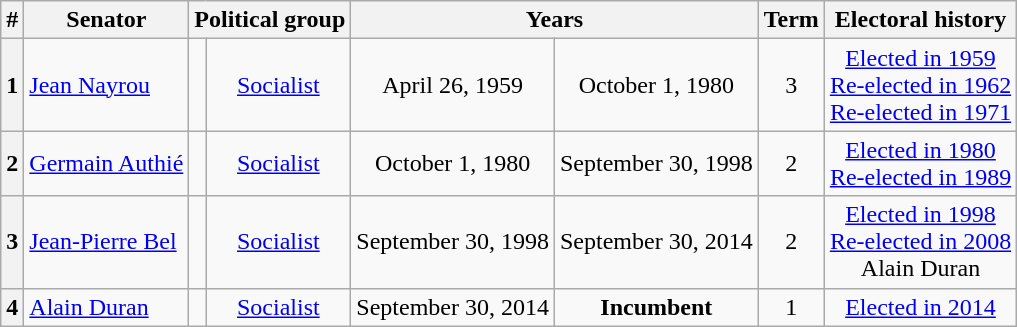<table class=wikitable style="text-align:center">
<tr valign=bottom>
<th>#</th>
<th>Senator</th>
<th colspan=2>Political group</th>
<th colspan=2>Years</th>
<th>Term</th>
<th>Electoral history</th>
</tr>
<tr>
<th>1</th>
<td nowrap align=left><a href='#'>Jean Nayrou</a></td>
<td></td>
<td><a href='#'>Socialist</a></td>
<td nowrap>April 26, 1959</td>
<td nowrap>October 1, 1980</td>
<td>3</td>
<td><a href='#'>Elected in 1959</a><br><a href='#'>Re-elected in 1962</a><br><a href='#'>Re-elected in 1971</a></td>
</tr>
<tr>
<th>2</th>
<td nowrap align=left><a href='#'>Germain Authié</a></td>
<td></td>
<td><a href='#'>Socialist</a></td>
<td nowrap>October 1, 1980</td>
<td nowrap>September 30, 1998</td>
<td>2</td>
<td><a href='#'>Elected in 1980</a><br><a href='#'>Re-elected in 1989</a></td>
</tr>
<tr>
<th>3</th>
<td nowrap align=left><a href='#'>Jean-Pierre Bel</a></td>
<td></td>
<td><a href='#'>Socialist</a></td>
<td nowrap>September 30, 1998</td>
<td nowrap>September 30, 2014</td>
<td>2</td>
<td><a href='#'>Elected in 1998</a><br><a href='#'>Re-elected in 2008</a><br>Alain Duran</td>
</tr>
<tr>
<th>4</th>
<td nowrap align=left><a href='#'>Alain Duran</a></td>
<td></td>
<td><a href='#'>Socialist</a></td>
<td nowrap>September 30, 2014</td>
<td nowrap><strong>Incumbent</strong></td>
<td>1</td>
<td><a href='#'>Elected in 2014</a></td>
</tr>
</table>
